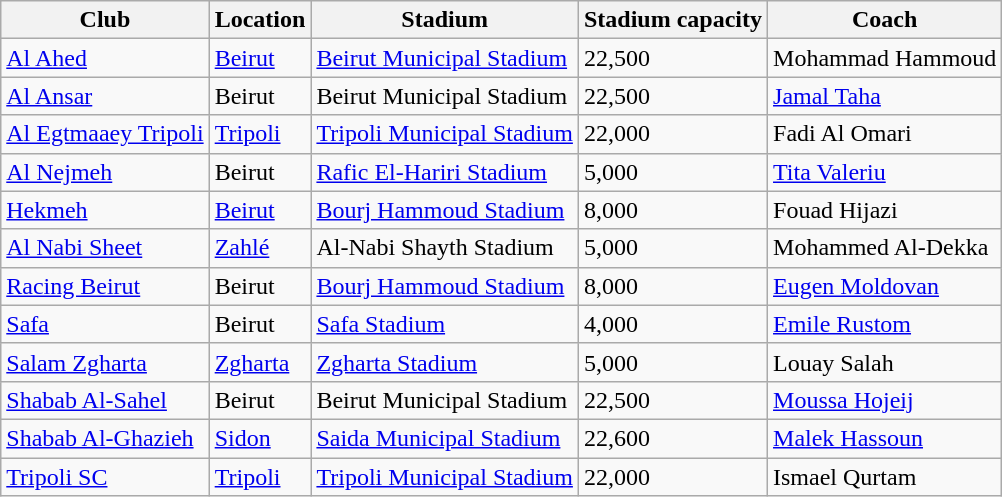<table class="wikitable sortable">
<tr>
<th>Club</th>
<th>Location</th>
<th>Stadium</th>
<th>Stadium capacity</th>
<th>Coach</th>
</tr>
<tr>
<td><a href='#'>Al Ahed</a></td>
<td><a href='#'>Beirut</a></td>
<td><a href='#'>Beirut Municipal Stadium</a></td>
<td>22,500</td>
<td> Mohammad Hammoud</td>
</tr>
<tr>
<td><a href='#'>Al Ansar</a></td>
<td>Beirut</td>
<td>Beirut Municipal Stadium</td>
<td>22,500</td>
<td> <a href='#'>Jamal Taha</a></td>
</tr>
<tr>
<td><a href='#'>Al Egtmaaey Tripoli</a></td>
<td><a href='#'>Tripoli</a></td>
<td><a href='#'>Tripoli Municipal Stadium</a></td>
<td>22,000</td>
<td> Fadi Al Omari</td>
</tr>
<tr>
<td><a href='#'>Al Nejmeh</a></td>
<td>Beirut</td>
<td><a href='#'>Rafic El-Hariri Stadium</a></td>
<td>5,000</td>
<td> <a href='#'>Tita Valeriu</a></td>
</tr>
<tr>
<td><a href='#'>Hekmeh</a></td>
<td><a href='#'>Beirut</a></td>
<td><a href='#'>Bourj Hammoud Stadium</a></td>
<td>8,000</td>
<td> Fouad Hijazi</td>
</tr>
<tr>
<td><a href='#'>Al Nabi Sheet</a></td>
<td><a href='#'>Zahlé</a></td>
<td>Al-Nabi Shayth Stadium</td>
<td>5,000</td>
<td> Mohammed Al-Dekka</td>
</tr>
<tr>
<td><a href='#'>Racing Beirut</a></td>
<td>Beirut</td>
<td><a href='#'>Bourj Hammoud Stadium</a></td>
<td>8,000</td>
<td> <a href='#'>Eugen Moldovan</a></td>
</tr>
<tr>
<td><a href='#'>Safa</a></td>
<td>Beirut</td>
<td><a href='#'>Safa Stadium</a></td>
<td>4,000</td>
<td> <a href='#'>Emile Rustom</a></td>
</tr>
<tr>
<td><a href='#'>Salam Zgharta</a></td>
<td><a href='#'>Zgharta</a></td>
<td><a href='#'>Zgharta Stadium</a></td>
<td>5,000</td>
<td> Louay Salah</td>
</tr>
<tr>
<td><a href='#'>Shabab Al-Sahel</a></td>
<td>Beirut</td>
<td>Beirut Municipal Stadium</td>
<td>22,500</td>
<td> <a href='#'>Moussa Hojeij</a></td>
</tr>
<tr>
<td><a href='#'>Shabab Al-Ghazieh</a></td>
<td><a href='#'>Sidon</a></td>
<td><a href='#'>Saida Municipal Stadium</a></td>
<td>22,600</td>
<td> <a href='#'>Malek Hassoun</a></td>
</tr>
<tr>
<td><a href='#'>Tripoli SC</a></td>
<td><a href='#'>Tripoli</a></td>
<td><a href='#'>Tripoli Municipal Stadium</a></td>
<td>22,000</td>
<td> Ismael Qurtam</td>
</tr>
</table>
